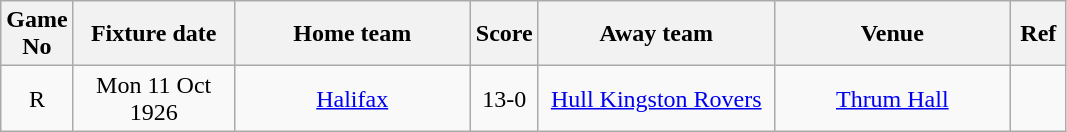<table class="wikitable" style="text-align:center;">
<tr>
<th width=20 abbr="No">Game No</th>
<th width=100 abbr="Date">Fixture date</th>
<th width=150 abbr="Home team">Home team</th>
<th width=20 abbr="Score">Score</th>
<th width=150 abbr="Away team">Away team</th>
<th width=150 abbr="Venue">Venue</th>
<th width=30 abbr="Ref">Ref</th>
</tr>
<tr>
<td>R</td>
<td>Mon 11 Oct 1926</td>
<td><a href='#'>Halifax</a></td>
<td>13-0</td>
<td><a href='#'>Hull Kingston Rovers</a></td>
<td><a href='#'>Thrum Hall</a></td>
<td></td>
</tr>
</table>
